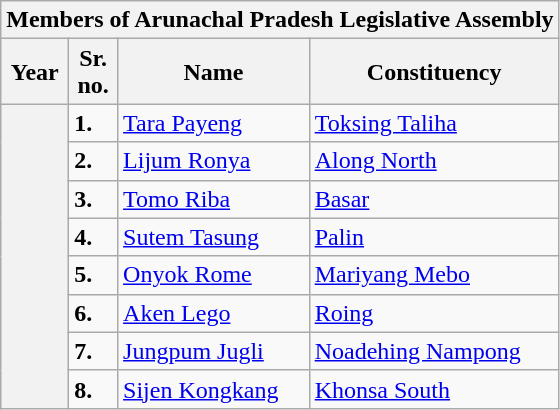<table class="wikitable sortable">
<tr>
<th colspan="4">Members of Arunachal Pradesh Legislative Assembly</th>
</tr>
<tr>
<th>Year</th>
<th>Sr.<br>no.</th>
<th>Name</th>
<th>Constituency</th>
</tr>
<tr>
<th rowspan="8"></th>
<td><strong>1.</strong></td>
<td><a href='#'>Tara Payeng</a></td>
<td><a href='#'>Toksing Taliha</a></td>
</tr>
<tr>
<td><strong>2.</strong></td>
<td><a href='#'>Lijum Ronya</a></td>
<td><a href='#'>Along North</a></td>
</tr>
<tr>
<td><strong>3.</strong></td>
<td><a href='#'>Tomo Riba</a></td>
<td><a href='#'>Basar</a></td>
</tr>
<tr>
<td><strong>4.</strong></td>
<td><a href='#'>Sutem Tasung</a></td>
<td><a href='#'>Palin</a></td>
</tr>
<tr>
<td><strong>5.</strong></td>
<td><a href='#'>Onyok Rome</a></td>
<td><a href='#'>Mariyang Mebo</a></td>
</tr>
<tr>
<td><strong>6.</strong></td>
<td><a href='#'>Aken Lego</a></td>
<td><a href='#'>Roing</a></td>
</tr>
<tr>
<td><strong>7.</strong></td>
<td><a href='#'>Jungpum Jugli</a></td>
<td><a href='#'>Noadehing Nampong</a></td>
</tr>
<tr>
<td><strong>8.</strong></td>
<td><a href='#'>Sijen Kongkang</a></td>
<td><a href='#'>Khonsa South</a></td>
</tr>
</table>
